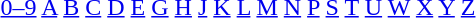<table border="0" align="center" class="toccolours">
<tr>
<th></th>
</tr>
<tr>
<td align="center"><a href='#'>0–9</a> <a href='#'>A</a> <a href='#'>B</a> <a href='#'>C</a> <a href='#'>D</a> <a href='#'>E</a> <a href='#'>G</a> <a href='#'>H</a> <a href='#'>J</a> <a href='#'>K</a> <a href='#'>L</a> <a href='#'>M</a> <a href='#'>N</a> <a href='#'>P</a> <a href='#'>S</a> <a href='#'>T</a> <a href='#'>U</a> <a href='#'>W</a> <a href='#'>X</a> <a href='#'>Y</a> <a href='#'>Z</a><br></td>
</tr>
</table>
